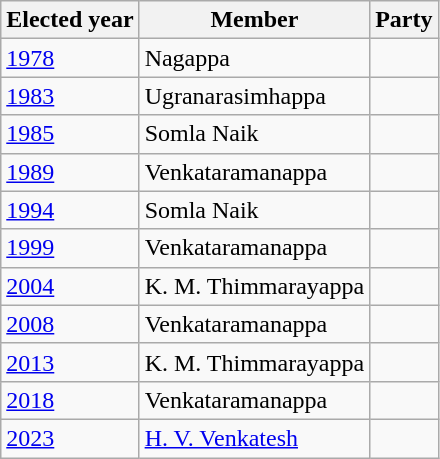<table class="wikitable sortable">
<tr>
<th>Elected year</th>
<th>Member</th>
<th colspan=2>Party</th>
</tr>
<tr>
<td><a href='#'>1978</a></td>
<td>Nagappa</td>
<td></td>
</tr>
<tr>
<td><a href='#'>1983</a></td>
<td>Ugranarasimhappa</td>
<td></td>
</tr>
<tr>
<td><a href='#'>1985</a></td>
<td>Somla Naik</td>
<td></td>
</tr>
<tr>
<td><a href='#'>1989</a></td>
<td>Venkataramanappa</td>
<td></td>
</tr>
<tr>
<td><a href='#'>1994</a></td>
<td>Somla Naik</td>
<td></td>
</tr>
<tr>
<td><a href='#'>1999</a></td>
<td>Venkataramanappa</td>
<td></td>
</tr>
<tr>
<td><a href='#'>2004</a></td>
<td>K. M. Thimmarayappa</td>
<td></td>
</tr>
<tr>
<td><a href='#'>2008</a></td>
<td>Venkataramanappa</td>
<td></td>
</tr>
<tr>
<td><a href='#'>2013</a></td>
<td>K. M. Thimmarayappa</td>
<td></td>
</tr>
<tr>
<td><a href='#'>2018</a></td>
<td>Venkataramanappa</td>
<td></td>
</tr>
<tr>
<td><a href='#'>2023</a></td>
<td><a href='#'>H. V. Venkatesh</a></td>
</tr>
</table>
